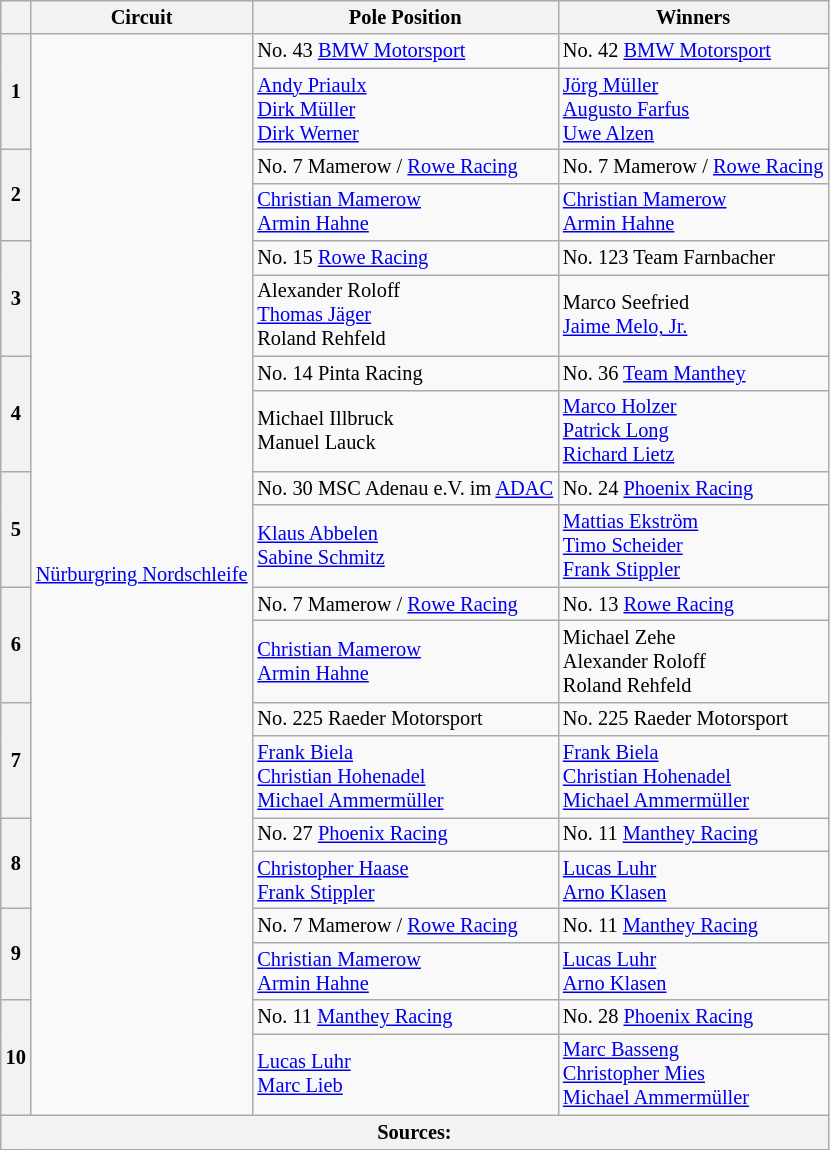<table class="wikitable" style="font-size: 85%;">
<tr>
<th></th>
<th>Circuit</th>
<th>Pole Position</th>
<th>Winners</th>
</tr>
<tr>
<th rowspan=2>1</th>
<td rowspan=20> <a href='#'>Nürburgring Nordschleife</a></td>
<td>No. 43  <a href='#'>BMW Motorsport</a></td>
<td>No. 42  <a href='#'>BMW Motorsport</a></td>
</tr>
<tr>
<td> <a href='#'>Andy Priaulx</a><br> <a href='#'>Dirk Müller</a><br> <a href='#'>Dirk Werner</a></td>
<td> <a href='#'>Jörg Müller</a><br> <a href='#'>Augusto Farfus</a><br> <a href='#'>Uwe Alzen</a></td>
</tr>
<tr>
<th rowspan=2>2</th>
<td>No. 7  Mamerow / <a href='#'>Rowe Racing</a></td>
<td>No. 7  Mamerow / <a href='#'>Rowe Racing</a></td>
</tr>
<tr>
<td> <a href='#'>Christian Mamerow</a><br> <a href='#'>Armin Hahne</a></td>
<td> <a href='#'>Christian Mamerow</a><br> <a href='#'>Armin Hahne</a></td>
</tr>
<tr>
<th rowspan=2>3</th>
<td>No. 15  <a href='#'>Rowe Racing</a></td>
<td>No. 123  Team Farnbacher</td>
</tr>
<tr>
<td> Alexander Roloff<br> <a href='#'>Thomas Jäger</a><br> Roland Rehfeld</td>
<td> Marco Seefried<br> <a href='#'>Jaime Melo, Jr.</a></td>
</tr>
<tr>
<th rowspan=2>4</th>
<td>No. 14  Pinta Racing</td>
<td>No. 36  <a href='#'>Team Manthey</a></td>
</tr>
<tr>
<td> Michael Illbruck<br> Manuel Lauck</td>
<td> <a href='#'>Marco Holzer</a><br> <a href='#'>Patrick Long</a><br> <a href='#'>Richard Lietz</a></td>
</tr>
<tr>
<th rowspan=2>5</th>
<td>No. 30  MSC Adenau e.V. im <a href='#'>ADAC</a></td>
<td>No. 24  <a href='#'>Phoenix Racing</a></td>
</tr>
<tr>
<td> <a href='#'>Klaus Abbelen</a><br> <a href='#'>Sabine Schmitz</a></td>
<td> <a href='#'>Mattias Ekström</a><br> <a href='#'>Timo Scheider</a><br> <a href='#'>Frank Stippler</a></td>
</tr>
<tr>
<th rowspan=2>6</th>
<td>No. 7  Mamerow / <a href='#'>Rowe Racing</a></td>
<td>No. 13  <a href='#'>Rowe Racing</a></td>
</tr>
<tr>
<td> <a href='#'>Christian Mamerow</a><br> <a href='#'>Armin Hahne</a></td>
<td> Michael Zehe<br> Alexander Roloff<br> Roland Rehfeld</td>
</tr>
<tr>
<th rowspan=2>7</th>
<td>No. 225  Raeder Motorsport</td>
<td>No. 225  Raeder Motorsport</td>
</tr>
<tr>
<td> <a href='#'>Frank Biela</a><br> <a href='#'>Christian Hohenadel</a><br> <a href='#'>Michael Ammermüller</a></td>
<td> <a href='#'>Frank Biela</a><br> <a href='#'>Christian Hohenadel</a><br> <a href='#'>Michael Ammermüller</a></td>
</tr>
<tr>
<th rowspan=2>8</th>
<td>No. 27  <a href='#'>Phoenix Racing</a></td>
<td>No. 11  <a href='#'>Manthey Racing</a></td>
</tr>
<tr>
<td> <a href='#'>Christopher Haase</a><br> <a href='#'>Frank Stippler</a></td>
<td> <a href='#'>Lucas Luhr</a><br> <a href='#'>Arno Klasen</a></td>
</tr>
<tr>
<th rowspan=2>9</th>
<td>No. 7  Mamerow / <a href='#'>Rowe Racing</a></td>
<td>No. 11  <a href='#'>Manthey Racing</a></td>
</tr>
<tr>
<td> <a href='#'>Christian Mamerow</a><br> <a href='#'>Armin Hahne</a></td>
<td> <a href='#'>Lucas Luhr</a><br> <a href='#'>Arno Klasen</a></td>
</tr>
<tr>
<th rowspan=2>10</th>
<td>No. 11  <a href='#'>Manthey Racing</a></td>
<td>No. 28  <a href='#'>Phoenix Racing</a></td>
</tr>
<tr>
<td> <a href='#'>Lucas Luhr</a><br> <a href='#'>Marc Lieb</a></td>
<td> <a href='#'>Marc Basseng</a><br> <a href='#'>Christopher Mies</a><br> <a href='#'>Michael Ammermüller</a></td>
</tr>
<tr>
<th colspan=4>Sources:</th>
</tr>
</table>
